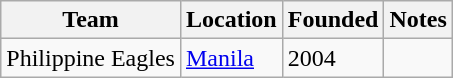<table class="wikitable">
<tr>
<th>Team</th>
<th>Location</th>
<th>Founded</th>
<th>Notes</th>
</tr>
<tr>
<td>Philippine Eagles</td>
<td><a href='#'>Manila</a></td>
<td>2004</td>
<td></td>
</tr>
</table>
